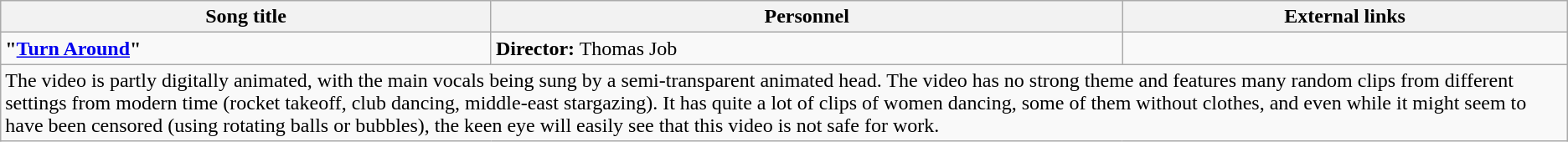<table class="wikitable">
<tr>
<th>Song title</th>
<th>Personnel</th>
<th>External links</th>
</tr>
<tr>
<td><strong>"<a href='#'>Turn Around</a>"</strong></td>
<td><strong>Director:</strong> Thomas Job</td>
<td></td>
</tr>
<tr>
<td colspan="6">The video is partly digitally animated, with the main vocals being sung by a semi-transparent animated head. The video has no strong theme and features many random clips from different settings from modern time (rocket takeoff, club dancing, middle-east stargazing). It has quite a lot of clips of women dancing, some of them without clothes, and even while it might seem to have been censored (using rotating balls or bubbles), the keen eye will easily see that this video is not safe for work.</td>
</tr>
</table>
